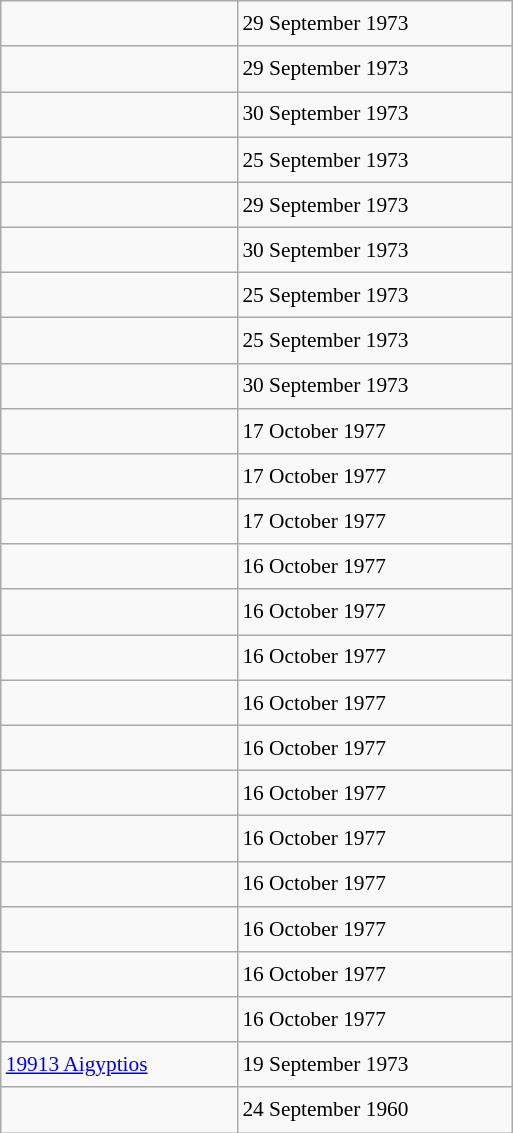<table class="wikitable" style="font-size: 89%; float: left; width: 24em; margin-right: 1em; line-height: 1.65em">
<tr>
<td></td>
<td>29 September 1973</td>
</tr>
<tr>
<td></td>
<td>29 September 1973</td>
</tr>
<tr>
<td></td>
<td>30 September 1973</td>
</tr>
<tr>
<td></td>
<td>25 September 1973</td>
</tr>
<tr>
<td></td>
<td>29 September 1973</td>
</tr>
<tr>
<td></td>
<td>30 September 1973</td>
</tr>
<tr>
<td></td>
<td>25 September 1973</td>
</tr>
<tr>
<td></td>
<td>25 September 1973</td>
</tr>
<tr>
<td></td>
<td>30 September 1973</td>
</tr>
<tr>
<td></td>
<td>17 October 1977</td>
</tr>
<tr>
<td></td>
<td>17 October 1977</td>
</tr>
<tr>
<td></td>
<td>17 October 1977</td>
</tr>
<tr>
<td></td>
<td>16 October 1977</td>
</tr>
<tr>
<td></td>
<td>16 October 1977</td>
</tr>
<tr>
<td></td>
<td>16 October 1977</td>
</tr>
<tr>
<td></td>
<td>16 October 1977</td>
</tr>
<tr>
<td></td>
<td>16 October 1977</td>
</tr>
<tr>
<td></td>
<td>16 October 1977</td>
</tr>
<tr>
<td></td>
<td>16 October 1977</td>
</tr>
<tr>
<td></td>
<td>16 October 1977</td>
</tr>
<tr>
<td></td>
<td>16 October 1977</td>
</tr>
<tr>
<td></td>
<td>16 October 1977</td>
</tr>
<tr>
<td></td>
<td>16 October 1977</td>
</tr>
<tr>
<td><a href='#'>19913 Aigyptios</a></td>
<td>19 September 1973</td>
</tr>
<tr>
<td></td>
<td>24 September 1960</td>
</tr>
</table>
